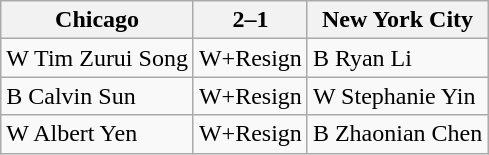<table class="wikitable">
<tr>
<th>Chicago</th>
<th>2–1</th>
<th>New York City</th>
</tr>
<tr>
<td>W Tim Zurui Song</td>
<td>W+Resign</td>
<td>B Ryan Li</td>
</tr>
<tr>
<td>B Calvin Sun</td>
<td>W+Resign</td>
<td>W Stephanie Yin</td>
</tr>
<tr>
<td>W Albert Yen</td>
<td>W+Resign</td>
<td>B Zhaonian Chen</td>
</tr>
</table>
